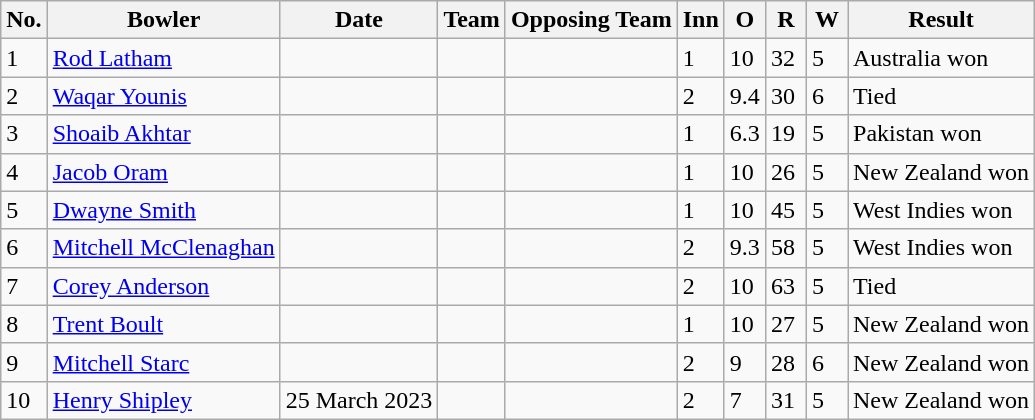<table class="wikitable sortable">
<tr>
<th>No.</th>
<th>Bowler</th>
<th>Date</th>
<th>Team</th>
<th>Opposing Team</th>
<th scope="col" style="width:20px;">Inn</th>
<th scope="col" style="width:20px;">O</th>
<th scope="col" style="width:20px;">R</th>
<th scope="col" style="width:20px;">W</th>
<th>Result</th>
</tr>
<tr>
<td>1</td>
<td><a href='#'>Rod Latham</a></td>
<td></td>
<td></td>
<td></td>
<td>1</td>
<td>10</td>
<td>32</td>
<td>5</td>
<td>Australia won</td>
</tr>
<tr>
<td>2</td>
<td><a href='#'>Waqar Younis</a></td>
<td></td>
<td></td>
<td></td>
<td>2</td>
<td>9.4</td>
<td>30</td>
<td>6</td>
<td>Tied</td>
</tr>
<tr>
<td>3</td>
<td><a href='#'>Shoaib Akhtar</a></td>
<td></td>
<td></td>
<td></td>
<td>1</td>
<td>6.3</td>
<td>19</td>
<td>5</td>
<td>Pakistan won</td>
</tr>
<tr>
<td>4</td>
<td><a href='#'>Jacob Oram</a></td>
<td></td>
<td></td>
<td></td>
<td>1</td>
<td>10</td>
<td>26</td>
<td>5</td>
<td>New Zealand won</td>
</tr>
<tr>
<td>5</td>
<td><a href='#'>Dwayne Smith</a></td>
<td></td>
<td></td>
<td></td>
<td>1</td>
<td>10</td>
<td>45</td>
<td>5</td>
<td>West Indies won</td>
</tr>
<tr>
<td>6</td>
<td><a href='#'>Mitchell McClenaghan</a></td>
<td></td>
<td></td>
<td></td>
<td>2</td>
<td>9.3</td>
<td>58</td>
<td>5</td>
<td>West Indies won</td>
</tr>
<tr>
<td>7</td>
<td><a href='#'>Corey Anderson</a></td>
<td></td>
<td></td>
<td></td>
<td>2</td>
<td>10</td>
<td>63</td>
<td>5</td>
<td>Tied</td>
</tr>
<tr>
<td>8</td>
<td><a href='#'>Trent Boult</a></td>
<td></td>
<td></td>
<td></td>
<td>1</td>
<td>10</td>
<td>27</td>
<td>5</td>
<td>New Zealand won</td>
</tr>
<tr>
<td>9</td>
<td><a href='#'>Mitchell Starc</a></td>
<td></td>
<td></td>
<td></td>
<td>2</td>
<td>9</td>
<td>28</td>
<td>6</td>
<td>New Zealand won</td>
</tr>
<tr>
<td>10</td>
<td><a href='#'>Henry Shipley</a></td>
<td>25 March 2023</td>
<td></td>
<td></td>
<td>2</td>
<td>7</td>
<td>31</td>
<td>5</td>
<td>New Zealand won</td>
</tr>
</table>
